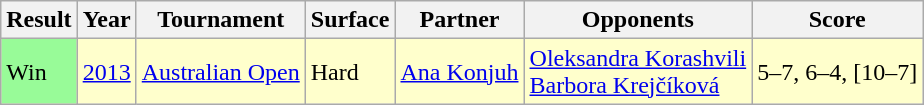<table class="sortable wikitable">
<tr>
<th>Result</th>
<th>Year</th>
<th>Tournament</th>
<th>Surface</th>
<th>Partner</th>
<th>Opponents</th>
<th class="unsortable">Score</th>
</tr>
<tr style="background:#ffffcc;">
<td style="background:#98fb98;">Win</td>
<td><a href='#'>2013</a></td>
<td><a href='#'>Australian Open</a></td>
<td>Hard</td>
<td> <a href='#'>Ana Konjuh</a></td>
<td> <a href='#'>Oleksandra Korashvili</a> <br>  <a href='#'>Barbora Krejčíková</a></td>
<td>5–7, 6–4, [10–7]</td>
</tr>
</table>
